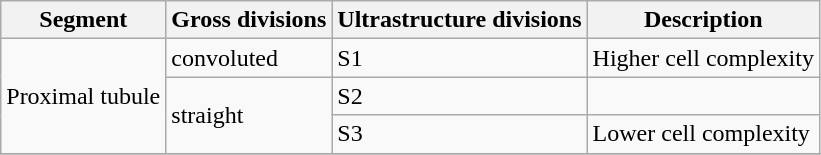<table class="wikitable">
<tr>
<th>Segment</th>
<th>Gross divisions</th>
<th>Ultrastructure divisions</th>
<th>Description</th>
</tr>
<tr>
<td rowspan=4>Proximal tubule</td>
<td rowspan=2>convoluted</td>
<td>S1</td>
<td>Higher cell complexity</td>
</tr>
<tr>
<td rowspan=2>S2</td>
<td rowspan=2></td>
</tr>
<tr>
<td rowspan=2>straight</td>
</tr>
<tr>
<td>S3</td>
<td>Lower cell complexity</td>
</tr>
<tr>
</tr>
</table>
